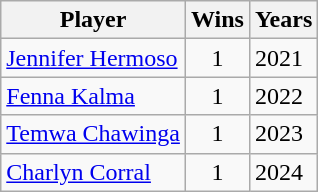<table class="wikitable sortable">
<tr>
<th>Player</th>
<th>Wins</th>
<th>Years</th>
</tr>
<tr>
<td> <a href='#'>Jennifer Hermoso</a></td>
<td align="center">1</td>
<td>2021</td>
</tr>
<tr>
<td> <a href='#'>Fenna Kalma</a></td>
<td align="center">1</td>
<td>2022</td>
</tr>
<tr>
<td> <a href='#'>Temwa Chawinga</a></td>
<td align="center">1</td>
<td>2023</td>
</tr>
<tr>
<td> <a href='#'>Charlyn Corral</a></td>
<td align="center">1</td>
<td>2024</td>
</tr>
</table>
